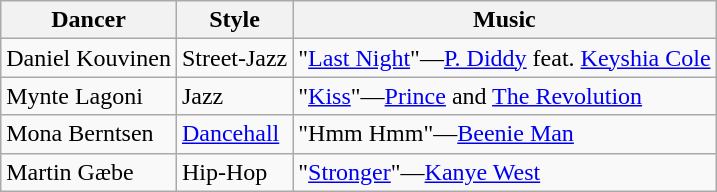<table class="wikitable">
<tr>
<th>Dancer</th>
<th>Style</th>
<th>Music</th>
</tr>
<tr>
<td>Daniel Kouvinen</td>
<td>Street-Jazz</td>
<td>"<a href='#'>Last Night</a>"—<a href='#'>P. Diddy</a> feat. <a href='#'>Keyshia Cole</a></td>
</tr>
<tr>
<td>Mynte Lagoni</td>
<td>Jazz</td>
<td>"<a href='#'>Kiss</a>"—<a href='#'>Prince</a> and <a href='#'>The Revolution</a></td>
</tr>
<tr>
<td>Mona Berntsen</td>
<td><a href='#'>Dancehall</a></td>
<td>"Hmm Hmm"—<a href='#'>Beenie Man</a></td>
</tr>
<tr>
<td>Martin Gæbe</td>
<td>Hip-Hop</td>
<td>"<a href='#'>Stronger</a>"—<a href='#'>Kanye West</a></td>
</tr>
</table>
